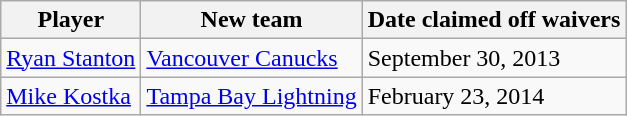<table class="wikitable">
<tr>
<th>Player</th>
<th>New team</th>
<th>Date claimed off waivers</th>
</tr>
<tr>
<td><a href='#'>Ryan Stanton</a></td>
<td><a href='#'>Vancouver Canucks</a></td>
<td>September 30, 2013</td>
</tr>
<tr>
<td><a href='#'>Mike Kostka</a></td>
<td><a href='#'>Tampa Bay Lightning</a></td>
<td>February 23, 2014</td>
</tr>
</table>
